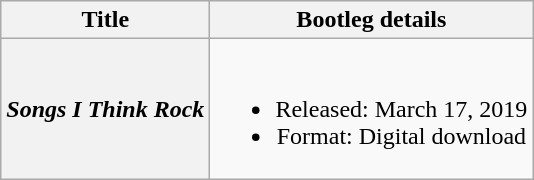<table class="wikitable plainrowheaders" style="text-align:center;">
<tr>
<th scope="col">Title</th>
<th scope="col">Bootleg details</th>
</tr>
<tr>
<th scope="row"><em>Songs I Think Rock</em></th>
<td><br><ul><li>Released: March 17, 2019</li><li>Format: Digital download</li></ul></td>
</tr>
</table>
